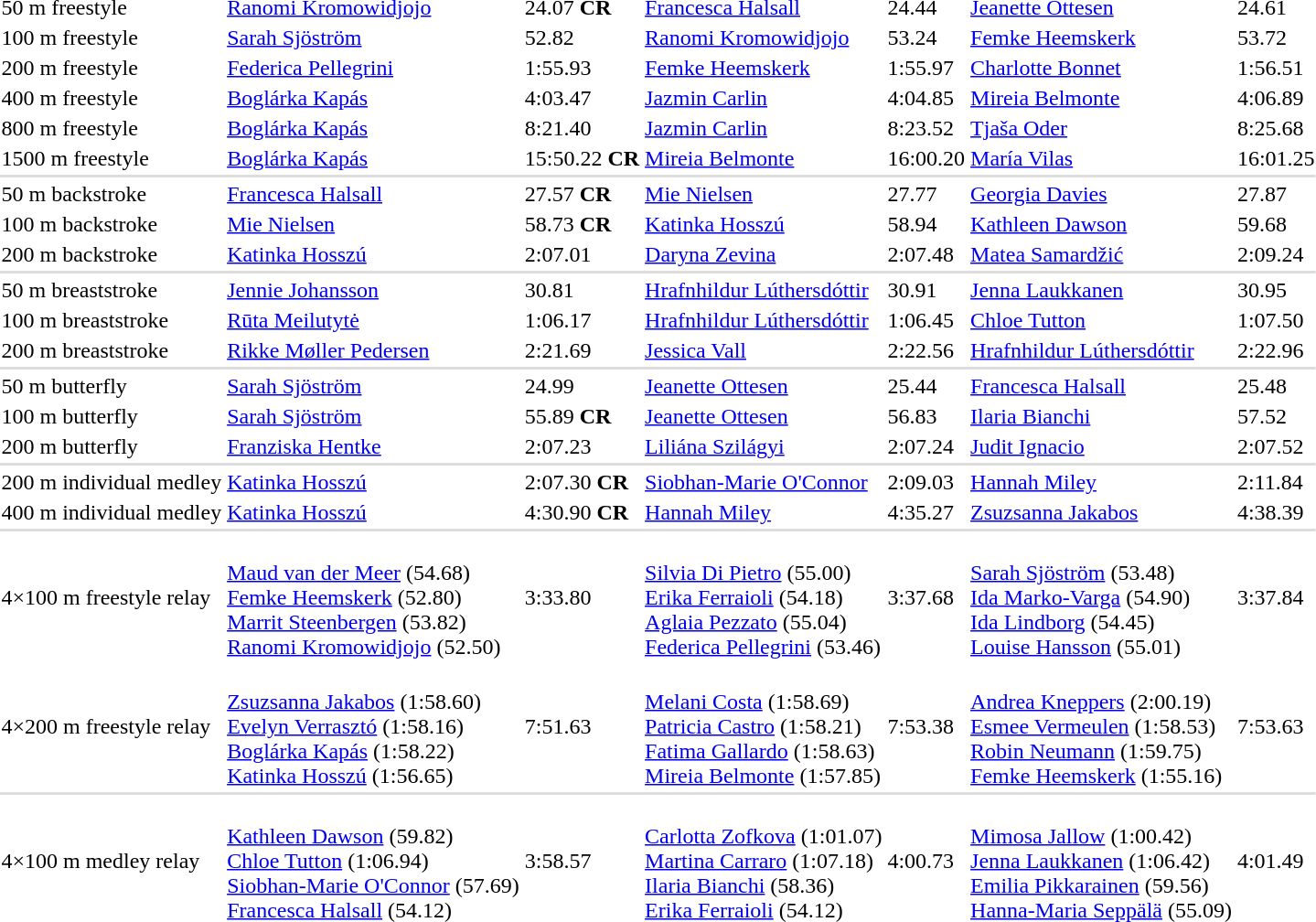<table>
<tr>
<td>50 m freestyle<br></td>
<td><a href='#'>Ranomi Kromowidjojo</a><br></td>
<td>24.07 <strong>CR</strong></td>
<td><a href='#'>Francesca Halsall</a><br></td>
<td>24.44</td>
<td><a href='#'>Jeanette Ottesen</a><br></td>
<td>24.61</td>
</tr>
<tr>
<td>100 m freestyle<br></td>
<td><a href='#'>Sarah Sjöström</a><br></td>
<td>52.82</td>
<td><a href='#'>Ranomi Kromowidjojo</a><br></td>
<td>53.24</td>
<td><a href='#'>Femke Heemskerk</a><br></td>
<td>53.72</td>
</tr>
<tr>
<td>200 m freestyle<br></td>
<td><a href='#'>Federica Pellegrini</a><br></td>
<td>1:55.93</td>
<td><a href='#'>Femke Heemskerk</a><br></td>
<td>1:55.97</td>
<td><a href='#'>Charlotte Bonnet</a><br></td>
<td>1:56.51</td>
</tr>
<tr>
<td>400 m freestyle<br></td>
<td><a href='#'>Boglárka Kapás</a><br></td>
<td>4:03.47</td>
<td><a href='#'>Jazmin Carlin</a><br></td>
<td>4:04.85</td>
<td><a href='#'>Mireia Belmonte</a><br></td>
<td>4:06.89</td>
</tr>
<tr>
<td>800 m freestyle<br></td>
<td><a href='#'>Boglárka Kapás</a><br></td>
<td>8:21.40</td>
<td><a href='#'>Jazmin Carlin</a><br></td>
<td>8:23.52</td>
<td><a href='#'>Tjaša Oder</a><br></td>
<td>8:25.68</td>
</tr>
<tr>
<td>1500 m freestyle<br></td>
<td><a href='#'>Boglárka Kapás</a><br></td>
<td>15:50.22 <strong>CR</strong></td>
<td><a href='#'>Mireia Belmonte</a><br></td>
<td>16:00.20</td>
<td><a href='#'>María Vilas</a><br></td>
<td>16:01.25</td>
</tr>
<tr style="background:#ddd;">
<td colspan=7></td>
</tr>
<tr>
<td>50 m backstroke<br></td>
<td><a href='#'>Francesca Halsall</a><br></td>
<td>27.57 <strong>CR</strong></td>
<td><a href='#'>Mie Nielsen</a><br></td>
<td>27.77</td>
<td><a href='#'>Georgia Davies</a><br></td>
<td>27.87</td>
</tr>
<tr>
<td>100 m backstroke<br></td>
<td><a href='#'>Mie Nielsen</a><br></td>
<td>58.73 <strong>CR</strong></td>
<td><a href='#'>Katinka Hosszú</a><br></td>
<td>58.94</td>
<td><a href='#'>Kathleen Dawson</a><br></td>
<td>59.68</td>
</tr>
<tr>
<td>200 m backstroke<br></td>
<td><a href='#'>Katinka Hosszú</a><br></td>
<td>2:07.01</td>
<td><a href='#'>Daryna Zevina</a><br></td>
<td>2:07.48</td>
<td><a href='#'>Matea Samardžić</a><br></td>
<td>2:09.24</td>
</tr>
<tr style="background:#ddd;">
<td colspan=7></td>
</tr>
<tr>
<td>50 m breaststroke<br></td>
<td><a href='#'>Jennie Johansson</a><br></td>
<td>30.81</td>
<td><a href='#'>Hrafnhildur Lúthersdóttir</a><br></td>
<td>30.91</td>
<td><a href='#'>Jenna Laukkanen</a><br></td>
<td>30.95</td>
</tr>
<tr>
<td>100 m breaststroke<br></td>
<td><a href='#'>Rūta Meilutytė</a><br></td>
<td>1:06.17</td>
<td><a href='#'>Hrafnhildur Lúthersdóttir</a><br></td>
<td>1:06.45</td>
<td><a href='#'>Chloe Tutton</a><br></td>
<td>1:07.50</td>
</tr>
<tr>
<td>200 m breaststroke<br></td>
<td><a href='#'>Rikke Møller Pedersen</a><br></td>
<td>2:21.69</td>
<td><a href='#'>Jessica Vall</a><br></td>
<td>2:22.56</td>
<td><a href='#'>Hrafnhildur Lúthersdóttir</a><br></td>
<td>2:22.96</td>
</tr>
<tr style="background:#ddd;">
<td colspan=7></td>
</tr>
<tr>
<td>50 m butterfly<br></td>
<td><a href='#'>Sarah Sjöström</a><br></td>
<td>24.99</td>
<td><a href='#'>Jeanette Ottesen</a><br></td>
<td>25.44</td>
<td><a href='#'>Francesca Halsall</a><br></td>
<td>25.48</td>
</tr>
<tr>
<td>100 m butterfly<br></td>
<td><a href='#'>Sarah Sjöström</a><br></td>
<td>55.89 <strong>CR</strong></td>
<td><a href='#'>Jeanette Ottesen</a><br></td>
<td>56.83</td>
<td><a href='#'>Ilaria Bianchi</a><br></td>
<td>57.52</td>
</tr>
<tr>
<td>200 m butterfly<br></td>
<td><a href='#'>Franziska Hentke</a><br></td>
<td>2:07.23</td>
<td><a href='#'>Liliána Szilágyi</a><br></td>
<td>2:07.24</td>
<td><a href='#'>Judit Ignacio</a><br></td>
<td>2:07.52</td>
</tr>
<tr style="background:#ddd;">
<td colspan=7></td>
</tr>
<tr>
<td>200 m individual medley<br></td>
<td><a href='#'>Katinka Hosszú</a><br></td>
<td>2:07.30 <strong>CR</strong></td>
<td><a href='#'>Siobhan-Marie O'Connor</a><br></td>
<td>2:09.03</td>
<td><a href='#'>Hannah Miley</a><br></td>
<td>2:11.84</td>
</tr>
<tr>
<td>400 m individual medley<br></td>
<td><a href='#'>Katinka Hosszú</a><br></td>
<td>4:30.90 <strong>CR</strong></td>
<td><a href='#'>Hannah Miley</a><br></td>
<td>4:35.27</td>
<td><a href='#'>Zsuzsanna Jakabos</a><br></td>
<td>4:38.39</td>
</tr>
<tr style="background:#ddd;">
<td colspan=7></td>
</tr>
<tr>
<td>4×100 m freestyle relay<br></td>
<td valign=top><br><a href='#'>Maud van der Meer</a> (54.68)<br><a href='#'>Femke Heemskerk</a> (52.80)<br><a href='#'>Marrit Steenbergen</a> (53.82)<br><a href='#'>Ranomi Kromowidjojo</a> (52.50)</td>
<td>3:33.80</td>
<td valign=top><br><a href='#'>Silvia Di Pietro</a> (55.00)<br><a href='#'>Erika Ferraioli</a> (54.18)<br><a href='#'>Aglaia Pezzato</a> (55.04)<br><a href='#'>Federica Pellegrini</a> (53.46)</td>
<td>3:37.68</td>
<td valign=top><br><a href='#'>Sarah Sjöström</a> (53.48)<br><a href='#'>Ida Marko-Varga</a> (54.90)<br><a href='#'>Ida Lindborg</a> (54.45)<br><a href='#'>Louise Hansson</a> (55.01)</td>
<td>3:37.84</td>
</tr>
<tr>
<td>4×200 m freestyle relay<br></td>
<td valign=top><br><a href='#'>Zsuzsanna Jakabos</a> (1:58.60)<br><a href='#'>Evelyn Verrasztó</a> (1:58.16)<br><a href='#'>Boglárka Kapás</a> (1:58.22)<br><a href='#'>Katinka Hosszú</a> (1:56.65)</td>
<td>7:51.63</td>
<td valign=top><br><a href='#'>Melani Costa</a> (1:58.69)<br><a href='#'>Patricia Castro</a> (1:58.21)<br><a href='#'>Fatima Gallardo</a> (1:58.63)<br><a href='#'>Mireia Belmonte</a> (1:57.85)</td>
<td>7:53.38</td>
<td valign=top><br><a href='#'>Andrea Kneppers</a> (2:00.19)<br><a href='#'>Esmee Vermeulen</a> (1:58.53)<br><a href='#'>Robin Neumann</a> (1:59.75)<br><a href='#'>Femke Heemskerk</a> (1:55.16)</td>
<td>7:53.63</td>
</tr>
<tr style="background:#ddd;">
<td colspan=7></td>
</tr>
<tr>
<td>4×100 m medley relay<br></td>
<td valign=top><br><a href='#'>Kathleen Dawson</a> (59.82)<br><a href='#'>Chloe Tutton</a> (1:06.94)<br><a href='#'>Siobhan-Marie O'Connor</a> (57.69)<br><a href='#'>Francesca Halsall</a> (54.12)</td>
<td>3:58.57</td>
<td valign=top><br><a href='#'>Carlotta Zofkova</a> (1:01.07)<br><a href='#'>Martina Carraro</a> (1:07.18)<br><a href='#'>Ilaria Bianchi</a> (58.36)<br><a href='#'>Erika Ferraioli</a> (54.12)</td>
<td>4:00.73</td>
<td valign=top><br><a href='#'>Mimosa Jallow</a> (1:00.42)<br><a href='#'>Jenna Laukkanen</a> (1:06.42)<br><a href='#'>Emilia Pikkarainen</a> (59.56)<br><a href='#'>Hanna-Maria Seppälä</a> (55.09)</td>
<td>4:01.49</td>
</tr>
</table>
